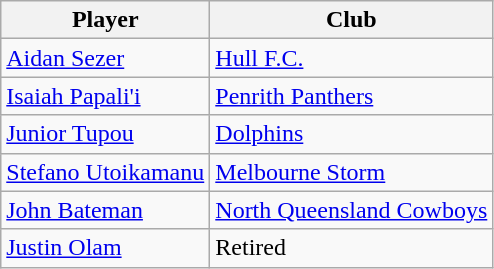<table class="wikitable">
<tr>
<th>Player</th>
<th>Club</th>
</tr>
<tr>
<td><a href='#'>Aidan Sezer</a></td>
<td><a href='#'>Hull F.C.</a></td>
</tr>
<tr>
<td><a href='#'>Isaiah Papali'i</a></td>
<td><a href='#'>Penrith Panthers</a></td>
</tr>
<tr>
<td><a href='#'>Junior Tupou</a></td>
<td><a href='#'>Dolphins</a></td>
</tr>
<tr>
<td><a href='#'>Stefano Utoikamanu</a></td>
<td><a href='#'>Melbourne Storm</a></td>
</tr>
<tr>
<td><a href='#'>John Bateman</a></td>
<td><a href='#'>North Queensland Cowboys</a></td>
</tr>
<tr>
<td><a href='#'>Justin Olam</a></td>
<td>Retired</td>
</tr>
</table>
